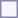<table style="border:1px solid #8888aa; background-color:#f7f8ff; padding:5px; font-size:95%; margin: 0px 12px 12px 0px;">
</table>
